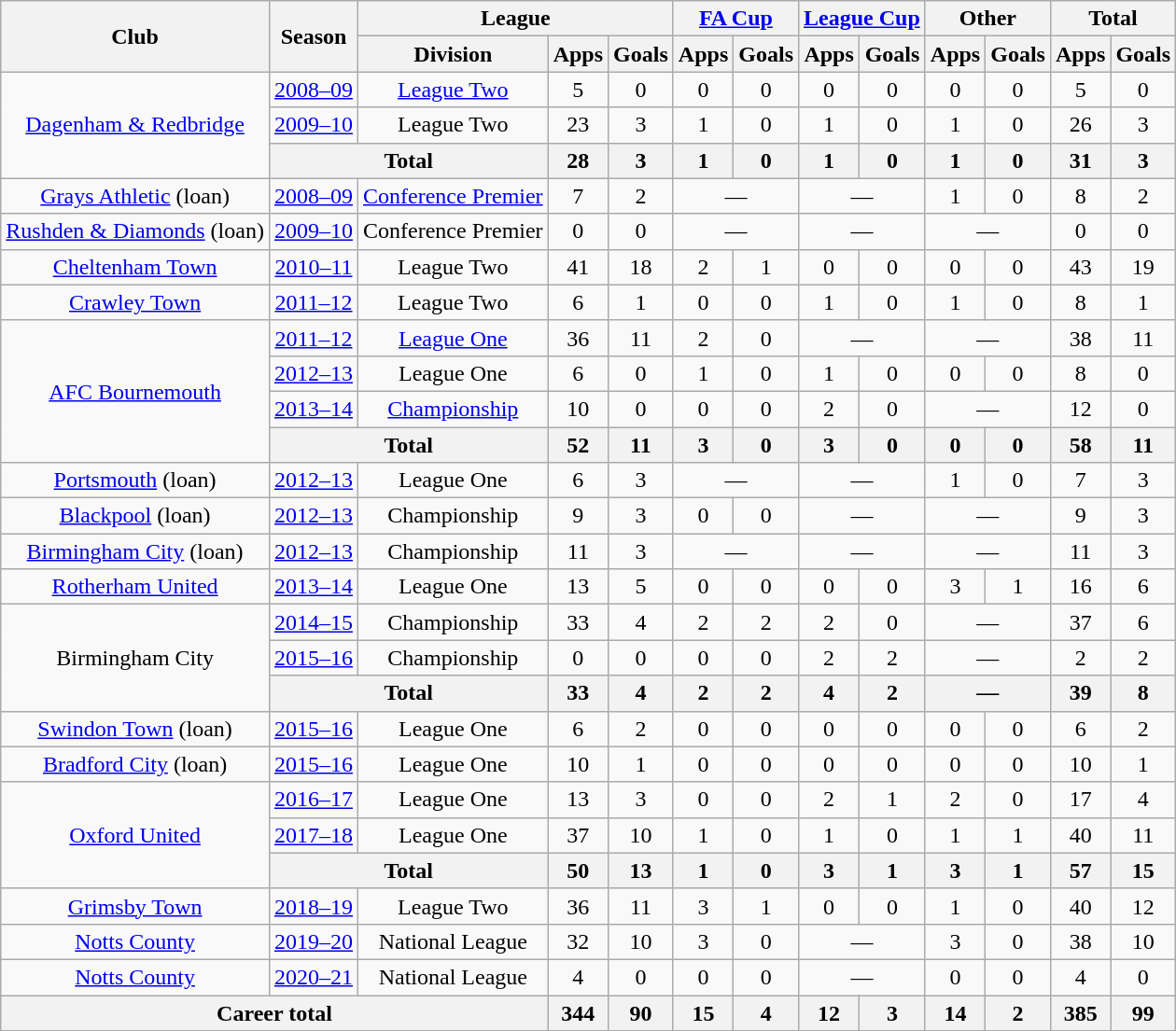<table class="wikitable" style="text-align:center">
<tr>
<th rowspan=2>Club</th>
<th rowspan=2>Season</th>
<th colspan=3>League</th>
<th colspan=2><a href='#'>FA Cup</a></th>
<th colspan=2><a href='#'>League Cup</a></th>
<th colspan=2>Other</th>
<th colspan=2>Total</th>
</tr>
<tr>
<th>Division</th>
<th>Apps</th>
<th>Goals</th>
<th>Apps</th>
<th>Goals</th>
<th>Apps</th>
<th>Goals</th>
<th>Apps</th>
<th>Goals</th>
<th>Apps</th>
<th>Goals</th>
</tr>
<tr>
<td rowspan=3><a href='#'>Dagenham & Redbridge</a></td>
<td><a href='#'>2008–09</a></td>
<td><a href='#'>League Two</a></td>
<td>5</td>
<td>0</td>
<td>0</td>
<td>0</td>
<td>0</td>
<td>0</td>
<td>0</td>
<td>0</td>
<td>5</td>
<td>0</td>
</tr>
<tr>
<td><a href='#'>2009–10</a></td>
<td>League Two</td>
<td>23</td>
<td>3</td>
<td>1</td>
<td>0</td>
<td>1</td>
<td>0</td>
<td>1</td>
<td>0</td>
<td>26</td>
<td>3</td>
</tr>
<tr>
<th colspan=2>Total</th>
<th>28</th>
<th>3</th>
<th>1</th>
<th>0</th>
<th>1</th>
<th>0</th>
<th>1</th>
<th>0</th>
<th>31</th>
<th>3</th>
</tr>
<tr>
<td><a href='#'>Grays Athletic</a> (loan)</td>
<td><a href='#'>2008–09</a></td>
<td><a href='#'>Conference Premier</a></td>
<td>7</td>
<td>2</td>
<td colspan=2>—</td>
<td colspan=2>—</td>
<td>1</td>
<td>0</td>
<td>8</td>
<td>2</td>
</tr>
<tr>
<td><a href='#'>Rushden & Diamonds</a> (loan)</td>
<td><a href='#'>2009–10</a></td>
<td>Conference Premier</td>
<td>0</td>
<td>0</td>
<td colspan=2>—</td>
<td colspan=2>—</td>
<td colspan=2>—</td>
<td>0</td>
<td>0</td>
</tr>
<tr>
<td><a href='#'>Cheltenham Town</a></td>
<td><a href='#'>2010–11</a></td>
<td>League Two</td>
<td>41</td>
<td>18</td>
<td>2</td>
<td>1</td>
<td>0</td>
<td>0</td>
<td>0</td>
<td>0</td>
<td>43</td>
<td>19</td>
</tr>
<tr>
<td><a href='#'>Crawley Town</a></td>
<td><a href='#'>2011–12</a></td>
<td>League Two</td>
<td>6</td>
<td>1</td>
<td>0</td>
<td>0</td>
<td>1</td>
<td>0</td>
<td>1</td>
<td>0</td>
<td>8</td>
<td>1</td>
</tr>
<tr>
<td rowspan=4><a href='#'>AFC Bournemouth</a></td>
<td><a href='#'>2011–12</a></td>
<td><a href='#'>League One</a></td>
<td>36</td>
<td>11</td>
<td>2</td>
<td>0</td>
<td colspan=2>—</td>
<td colspan=2>—</td>
<td>38</td>
<td>11</td>
</tr>
<tr>
<td><a href='#'>2012–13</a></td>
<td>League One</td>
<td>6</td>
<td>0</td>
<td>1</td>
<td>0</td>
<td>1</td>
<td>0</td>
<td>0</td>
<td>0</td>
<td>8</td>
<td>0</td>
</tr>
<tr>
<td><a href='#'>2013–14</a></td>
<td><a href='#'>Championship</a></td>
<td>10</td>
<td>0</td>
<td>0</td>
<td>0</td>
<td>2</td>
<td>0</td>
<td colspan=2>—</td>
<td>12</td>
<td>0</td>
</tr>
<tr>
<th colspan=2>Total</th>
<th>52</th>
<th>11</th>
<th>3</th>
<th>0</th>
<th>3</th>
<th>0</th>
<th>0</th>
<th>0</th>
<th>58</th>
<th>11</th>
</tr>
<tr>
<td><a href='#'>Portsmouth</a> (loan)</td>
<td><a href='#'>2012–13</a></td>
<td>League One</td>
<td>6</td>
<td>3</td>
<td colspan=2>—</td>
<td colspan=2>—</td>
<td>1</td>
<td>0</td>
<td>7</td>
<td>3</td>
</tr>
<tr>
<td><a href='#'>Blackpool</a> (loan)</td>
<td><a href='#'>2012–13</a></td>
<td>Championship</td>
<td>9</td>
<td>3</td>
<td>0</td>
<td>0</td>
<td colspan=2>—</td>
<td colspan=2>—</td>
<td>9</td>
<td>3</td>
</tr>
<tr>
<td><a href='#'>Birmingham City</a> (loan)</td>
<td><a href='#'>2012–13</a></td>
<td>Championship</td>
<td>11</td>
<td>3</td>
<td colspan=2>—</td>
<td colspan=2>—</td>
<td colspan=2>—</td>
<td>11</td>
<td>3</td>
</tr>
<tr>
<td><a href='#'>Rotherham United</a></td>
<td><a href='#'>2013–14</a></td>
<td>League One</td>
<td>13</td>
<td>5</td>
<td>0</td>
<td>0</td>
<td>0</td>
<td>0</td>
<td>3</td>
<td>1</td>
<td>16</td>
<td>6</td>
</tr>
<tr>
<td rowspan=3>Birmingham City</td>
<td><a href='#'>2014–15</a></td>
<td>Championship</td>
<td>33</td>
<td>4</td>
<td>2</td>
<td>2</td>
<td>2</td>
<td>0</td>
<td colspan=2>—</td>
<td>37</td>
<td>6</td>
</tr>
<tr>
<td><a href='#'>2015–16</a></td>
<td>Championship</td>
<td>0</td>
<td>0</td>
<td>0</td>
<td>0</td>
<td>2</td>
<td>2</td>
<td colspan=2>—</td>
<td>2</td>
<td>2</td>
</tr>
<tr>
<th colspan=2>Total</th>
<th>33</th>
<th>4</th>
<th>2</th>
<th>2</th>
<th>4</th>
<th>2</th>
<th colspan=2>—</th>
<th>39</th>
<th>8</th>
</tr>
<tr>
<td><a href='#'>Swindon Town</a> (loan)</td>
<td><a href='#'>2015–16</a></td>
<td>League One</td>
<td>6</td>
<td>2</td>
<td>0</td>
<td>0</td>
<td>0</td>
<td>0</td>
<td>0</td>
<td>0</td>
<td>6</td>
<td>2</td>
</tr>
<tr>
<td><a href='#'>Bradford City</a> (loan)</td>
<td><a href='#'>2015–16</a></td>
<td>League One</td>
<td>10</td>
<td>1</td>
<td>0</td>
<td>0</td>
<td>0</td>
<td>0</td>
<td>0</td>
<td>0</td>
<td>10</td>
<td>1</td>
</tr>
<tr>
<td rowspan=3><a href='#'>Oxford United</a></td>
<td><a href='#'>2016–17</a></td>
<td>League One</td>
<td>13</td>
<td>3</td>
<td>0</td>
<td>0</td>
<td>2</td>
<td>1</td>
<td>2</td>
<td>0</td>
<td>17</td>
<td>4</td>
</tr>
<tr>
<td><a href='#'>2017–18</a></td>
<td>League One</td>
<td>37</td>
<td>10</td>
<td>1</td>
<td>0</td>
<td>1</td>
<td>0</td>
<td>1</td>
<td>1</td>
<td>40</td>
<td>11</td>
</tr>
<tr>
<th colspan=2>Total</th>
<th>50</th>
<th>13</th>
<th>1</th>
<th>0</th>
<th>3</th>
<th>1</th>
<th>3</th>
<th>1</th>
<th>57</th>
<th>15</th>
</tr>
<tr>
<td><a href='#'>Grimsby Town</a></td>
<td><a href='#'>2018–19</a></td>
<td>League Two</td>
<td>36</td>
<td>11</td>
<td>3</td>
<td>1</td>
<td>0</td>
<td>0</td>
<td>1</td>
<td>0</td>
<td>40</td>
<td>12</td>
</tr>
<tr>
<td><a href='#'>Notts County</a></td>
<td><a href='#'>2019–20</a></td>
<td>National League</td>
<td>32</td>
<td>10</td>
<td>3</td>
<td>0</td>
<td colspan=2>—</td>
<td>3</td>
<td>0</td>
<td>38</td>
<td>10</td>
</tr>
<tr>
<td><a href='#'>Notts County</a></td>
<td><a href='#'>2020–21</a></td>
<td>National League</td>
<td>4</td>
<td>0</td>
<td>0</td>
<td>0</td>
<td colspan=2>—</td>
<td>0</td>
<td>0</td>
<td>4</td>
<td>0</td>
</tr>
<tr>
<th colspan=3>Career total</th>
<th>344</th>
<th>90</th>
<th>15</th>
<th>4</th>
<th>12</th>
<th>3</th>
<th>14</th>
<th>2</th>
<th>385</th>
<th>99</th>
</tr>
</table>
